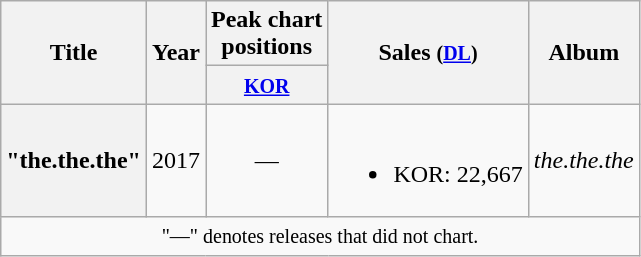<table class="wikitable plainrowheaders" style="text-align:center;">
<tr>
<th scope="col" rowspan="2">Title</th>
<th scope="col" rowspan="2">Year</th>
<th scope="col" colspan="1">Peak chart <br> positions</th>
<th scope="col" rowspan="2">Sales <small>(<a href='#'>DL</a>)</small></th>
<th scope="col" rowspan="2">Album</th>
</tr>
<tr>
<th><small><a href='#'>KOR</a></small><br></th>
</tr>
<tr>
<th scope="row">"the.the.the"</th>
<td>2017</td>
<td>—</td>
<td><br><ul><li>KOR: 22,667</li></ul></td>
<td><em>the.the.the</em></td>
</tr>
<tr>
<td colspan="5" align="center"><small>"—" denotes releases that did not chart.</small></td>
</tr>
</table>
